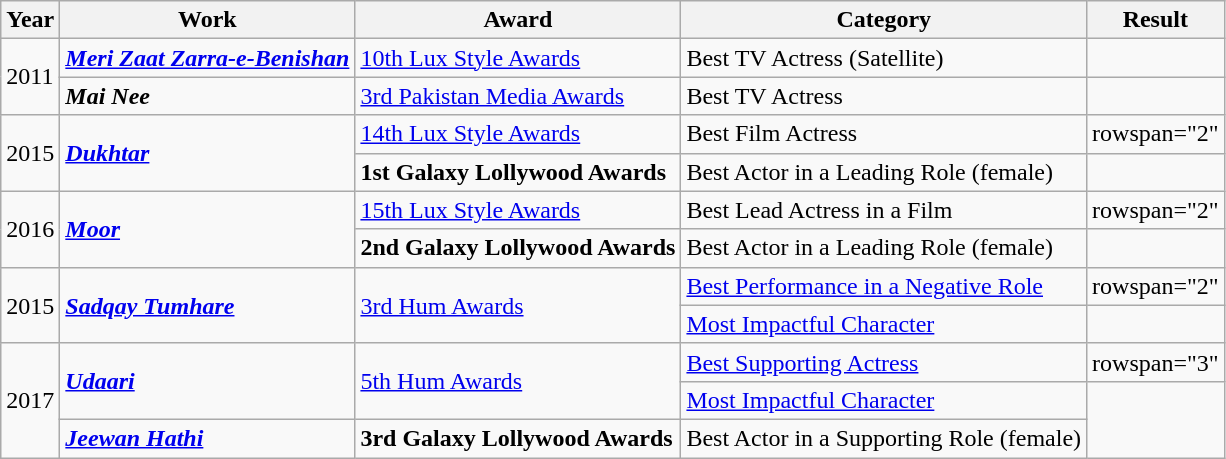<table class="wikitable sortable">
<tr>
<th>Year</th>
<th>Work</th>
<th>Award</th>
<th>Category</th>
<th>Result</th>
</tr>
<tr>
<td rowspan="2">2011</td>
<td><strong><em><a href='#'>Meri Zaat Zarra-e-Benishan</a></em></strong></td>
<td><a href='#'>10th Lux Style Awards</a></td>
<td>Best TV Actress (Satellite)</td>
<td></td>
</tr>
<tr>
<td><strong><em>Mai Nee</em></strong></td>
<td><a href='#'>3rd Pakistan Media Awards</a></td>
<td>Best TV Actress</td>
<td></td>
</tr>
<tr>
<td rowspan="2">2015</td>
<td rowspan="2"><strong><em><a href='#'>Dukhtar</a></em></strong></td>
<td><a href='#'>14th Lux Style Awards</a></td>
<td>Best Film Actress</td>
<td>rowspan="2" </td>
</tr>
<tr>
<td><strong>1st Galaxy Lollywood Awards</strong></td>
<td>Best Actor in a Leading Role (female)</td>
</tr>
<tr>
<td rowspan="2">2016</td>
<td rowspan="2"><strong><em><a href='#'>Moor</a></em></strong></td>
<td><a href='#'>15th Lux Style Awards</a></td>
<td>Best Lead Actress in a Film</td>
<td>rowspan="2" </td>
</tr>
<tr>
<td><strong>2nd Galaxy Lollywood Awards</strong></td>
<td>Best Actor in a Leading Role (female)</td>
</tr>
<tr>
<td rowspan="2">2015</td>
<td rowspan="2"><strong><em><a href='#'>Sadqay Tumhare</a></em></strong></td>
<td rowspan="2"><a href='#'>3rd Hum Awards</a></td>
<td><a href='#'>Best Performance in a Negative Role</a></td>
<td>rowspan="2" </td>
</tr>
<tr>
<td><a href='#'>Most Impactful Character</a></td>
</tr>
<tr>
<td rowspan="3">2017</td>
<td rowspan="2"><strong><em><a href='#'>Udaari</a></em></strong></td>
<td rowspan="2"><a href='#'>5th Hum Awards</a></td>
<td><a href='#'>Best Supporting Actress</a></td>
<td>rowspan="3" </td>
</tr>
<tr>
<td><a href='#'>Most Impactful Character</a></td>
</tr>
<tr>
<td><strong><em><a href='#'>Jeewan Hathi</a></em></strong></td>
<td><strong>3rd Galaxy Lollywood Awards</strong></td>
<td>Best Actor in a Supporting Role (female)</td>
</tr>
</table>
